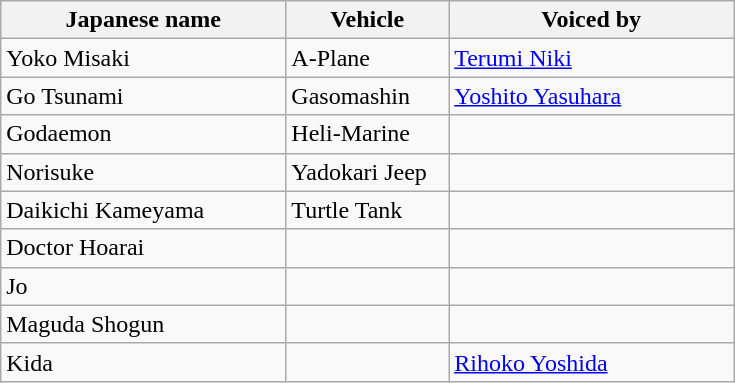<table class="wikitable">
<tr>
<th style="width:35%;">Japanese name</th>
<th style="width:20%;">Vehicle</th>
<th style="width:35%;">Voiced by</th>
</tr>
<tr>
<td>Yoko Misaki</td>
<td>A-Plane</td>
<td><a href='#'>Terumi Niki</a></td>
</tr>
<tr>
<td>Go Tsunami</td>
<td>Gasomashin</td>
<td><a href='#'>Yoshito Yasuhara</a></td>
</tr>
<tr>
<td>Godaemon</td>
<td>Heli-Marine</td>
<td></td>
</tr>
<tr>
<td>Norisuke</td>
<td>Yadokari Jeep</td>
<td></td>
</tr>
<tr>
<td>Daikichi Kameyama</td>
<td>Turtle Tank</td>
<td></td>
</tr>
<tr>
<td>Doctor Hoarai</td>
<td></td>
<td></td>
</tr>
<tr>
<td>Jo</td>
<td></td>
<td></td>
</tr>
<tr>
<td>Maguda Shogun</td>
<td></td>
<td></td>
</tr>
<tr>
<td>Kida</td>
<td></td>
<td><a href='#'>Rihoko Yoshida</a></td>
</tr>
</table>
